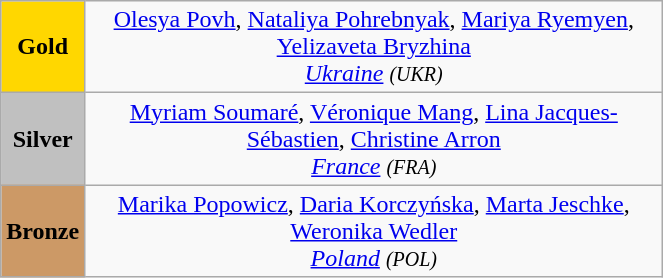<table class="wikitable" style=" text-align:center; " width="35%">
<tr>
<td bgcolor="gold"><strong>Gold</strong></td>
<td> <a href='#'>Olesya Povh</a>, <a href='#'>Nataliya Pohrebnyak</a>, <a href='#'>Mariya Ryemyen</a>, <a href='#'>Yelizaveta Bryzhina</a><br><em><a href='#'>Ukraine</a> <small>(UKR)</small></em></td>
</tr>
<tr>
<td bgcolor="silver"><strong>Silver</strong></td>
<td> <a href='#'>Myriam Soumaré</a>, <a href='#'>Véronique Mang</a>, <a href='#'>Lina Jacques-Sébastien</a>, <a href='#'>Christine Arron</a><br><em><a href='#'>France</a> <small>(FRA)</small></em></td>
</tr>
<tr>
<td bgcolor="CC9966"><strong>Bronze</strong></td>
<td> <a href='#'>Marika Popowicz</a>, <a href='#'>Daria Korczyńska</a>, <a href='#'>Marta Jeschke</a>, <a href='#'>Weronika Wedler</a><br><em><a href='#'>Poland</a> <small>(POL)</small></em></td>
</tr>
</table>
